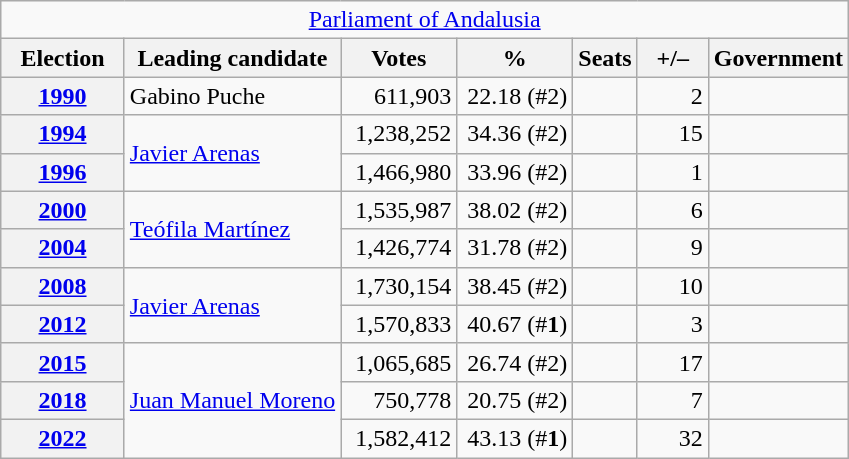<table class="wikitable" style="text-align:right;">
<tr>
<td colspan="8" align="center"><a href='#'>Parliament of Andalusia</a></td>
</tr>
<tr>
<th width="75">Election</th>
<th>Leading candidate</th>
<th width="70">Votes</th>
<th width="70">%</th>
<th>Seats</th>
<th width="40">+/–</th>
<th>Government</th>
</tr>
<tr>
<th><a href='#'>1990</a></th>
<td align="left">Gabino Puche</td>
<td>611,903</td>
<td>22.18 (#2)</td>
<td></td>
<td>2</td>
<td></td>
</tr>
<tr>
<th><a href='#'>1994</a></th>
<td rowspan="2" align="left"><a href='#'>Javier Arenas</a></td>
<td>1,238,252</td>
<td>34.36 (#2)</td>
<td></td>
<td>15</td>
<td></td>
</tr>
<tr>
<th><a href='#'>1996</a></th>
<td>1,466,980</td>
<td>33.96 (#2)</td>
<td></td>
<td>1</td>
<td></td>
</tr>
<tr>
<th><a href='#'>2000</a></th>
<td rowspan="2" align="left"><a href='#'>Teófila Martínez</a></td>
<td>1,535,987</td>
<td>38.02 (#2)</td>
<td></td>
<td>6</td>
<td></td>
</tr>
<tr>
<th><a href='#'>2004</a></th>
<td>1,426,774</td>
<td>31.78 (#2)</td>
<td></td>
<td>9</td>
<td></td>
</tr>
<tr>
<th><a href='#'>2008</a></th>
<td rowspan="2" align="left"><a href='#'>Javier Arenas</a></td>
<td>1,730,154</td>
<td>38.45 (#2)</td>
<td></td>
<td>10</td>
<td></td>
</tr>
<tr>
<th><a href='#'>2012</a></th>
<td>1,570,833</td>
<td>40.67 (#<strong>1</strong>)</td>
<td></td>
<td>3</td>
<td></td>
</tr>
<tr>
<th><a href='#'>2015</a></th>
<td rowspan="3" align="left"><a href='#'>Juan Manuel Moreno</a></td>
<td>1,065,685</td>
<td>26.74 (#2)</td>
<td></td>
<td>17</td>
<td></td>
</tr>
<tr>
<th><a href='#'>2018</a></th>
<td>750,778</td>
<td>20.75 (#2)</td>
<td></td>
<td>7</td>
<td></td>
</tr>
<tr>
<th><a href='#'>2022</a></th>
<td>1,582,412</td>
<td>43.13 (#<strong>1</strong>)</td>
<td></td>
<td>32</td>
<td></td>
</tr>
</table>
